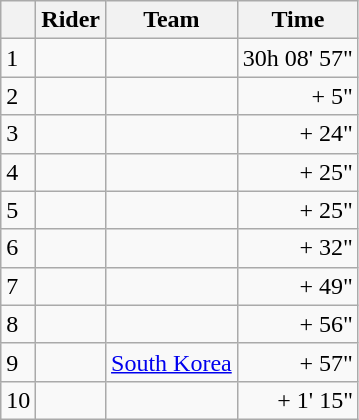<table class="wikitable">
<tr>
<th></th>
<th>Rider</th>
<th>Team</th>
<th>Time</th>
</tr>
<tr>
<td>1</td>
<td> </td>
<td></td>
<td align=right>30h 08' 57"</td>
</tr>
<tr>
<td>2</td>
<td></td>
<td></td>
<td align=right>+ 5"</td>
</tr>
<tr>
<td>3</td>
<td></td>
<td></td>
<td align=right>+ 24"</td>
</tr>
<tr>
<td>4</td>
<td></td>
<td></td>
<td align=right>+ 25"</td>
</tr>
<tr>
<td>5</td>
<td></td>
<td></td>
<td align=right>+ 25"</td>
</tr>
<tr>
<td>6</td>
<td></td>
<td></td>
<td align=right>+ 32"</td>
</tr>
<tr>
<td>7</td>
<td></td>
<td></td>
<td align=right>+ 49"</td>
</tr>
<tr>
<td>8</td>
<td></td>
<td></td>
<td align=right>+ 56"</td>
</tr>
<tr>
<td>9</td>
<td></td>
<td><a href='#'>South Korea</a></td>
<td align=right>+ 57"</td>
</tr>
<tr>
<td>10</td>
<td></td>
<td></td>
<td align=right>+ 1' 15"</td>
</tr>
</table>
